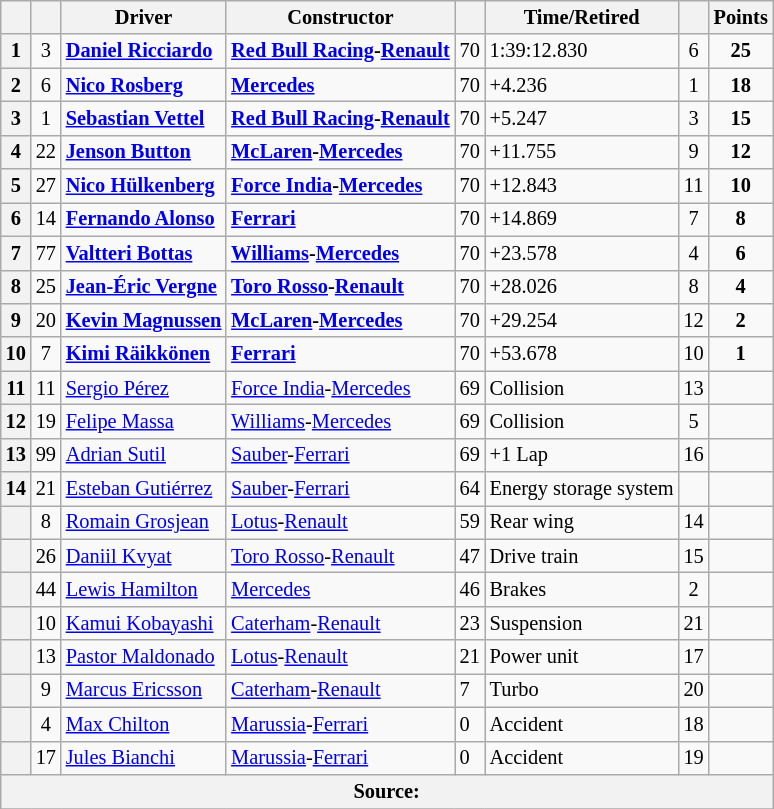<table class="wikitable sortable" style="font-size: 85%">
<tr>
<th scope="col"></th>
<th scope="col"></th>
<th scope="col">Driver</th>
<th scope="col">Constructor</th>
<th scope="col" class="unsortable"></th>
<th scope="col" class="unsortable">Time/Retired</th>
<th scope="col"></th>
<th scope="col">Points</th>
</tr>
<tr>
<th scope="row">1</th>
<td align="center">3</td>
<td data-sort-value="RIC"> <strong><a href='#'>Daniel Ricciardo</a></strong></td>
<td><strong><a href='#'>Red Bull Racing</a>-<a href='#'>Renault</a></strong></td>
<td>70</td>
<td>1:39:12.830</td>
<td align="center">6</td>
<td align="center"><strong>25</strong></td>
</tr>
<tr>
<th scope="row">2</th>
<td align="center">6</td>
<td data-sort-value="ROS"> <strong><a href='#'>Nico Rosberg</a></strong></td>
<td><strong><a href='#'>Mercedes</a></strong></td>
<td>70</td>
<td>+4.236</td>
<td align="center">1</td>
<td align="center"><strong>18</strong></td>
</tr>
<tr>
<th scope="row">3</th>
<td align="center">1</td>
<td data-sort-value="VET"> <strong><a href='#'>Sebastian Vettel</a></strong></td>
<td><strong><a href='#'>Red Bull Racing</a>-<a href='#'>Renault</a></strong></td>
<td>70</td>
<td>+5.247</td>
<td align="center">3</td>
<td align="center"><strong>15</strong></td>
</tr>
<tr>
<th scope="row">4</th>
<td align="center">22</td>
<td data-sort-value="BUT"> <strong><a href='#'>Jenson Button</a></strong></td>
<td><strong><a href='#'>McLaren</a>-<a href='#'>Mercedes</a></strong></td>
<td>70</td>
<td>+11.755</td>
<td align="center">9</td>
<td align="center"><strong>12</strong></td>
</tr>
<tr>
<th scope="row">5</th>
<td align="center">27</td>
<td data-sort-value="HUL"> <strong><a href='#'>Nico Hülkenberg</a></strong></td>
<td><strong><a href='#'>Force India</a>-<a href='#'>Mercedes</a></strong></td>
<td>70</td>
<td>+12.843</td>
<td align="center">11</td>
<td align="center"><strong>10</strong></td>
</tr>
<tr>
<th scope="row">6</th>
<td align="center">14</td>
<td data-sort-value="ALO"> <strong><a href='#'>Fernando Alonso</a></strong></td>
<td><strong><a href='#'>Ferrari</a></strong></td>
<td>70</td>
<td>+14.869</td>
<td align="center">7</td>
<td align="center"><strong>8</strong></td>
</tr>
<tr>
<th scope="row">7</th>
<td align="center">77</td>
<td data-sort-value="BOT"> <strong><a href='#'>Valtteri Bottas</a></strong></td>
<td><strong><a href='#'>Williams</a>-<a href='#'>Mercedes</a></strong></td>
<td>70</td>
<td>+23.578</td>
<td align="center">4</td>
<td align="center"><strong>6</strong></td>
</tr>
<tr>
<th scope="row">8</th>
<td align="center">25</td>
<td data-sort-value="VER"> <strong><a href='#'>Jean-Éric Vergne</a></strong></td>
<td><strong><a href='#'>Toro Rosso</a>-<a href='#'>Renault</a></strong></td>
<td>70</td>
<td>+28.026</td>
<td align="center">8</td>
<td align="center"><strong>4</strong></td>
</tr>
<tr>
<th scope="row">9</th>
<td align="center">20</td>
<td data-sort-value="MAG"> <strong><a href='#'>Kevin Magnussen</a></strong></td>
<td><strong><a href='#'>McLaren</a>-<a href='#'>Mercedes</a></strong></td>
<td>70</td>
<td>+29.254</td>
<td align="center">12</td>
<td align="center"><strong>2</strong></td>
</tr>
<tr>
<th scope="row">10</th>
<td align="center">7</td>
<td data-sort-value="RAI"> <strong><a href='#'>Kimi Räikkönen</a></strong></td>
<td><strong><a href='#'>Ferrari</a></strong></td>
<td>70</td>
<td>+53.678</td>
<td align="center">10</td>
<td align="center"><strong>1</strong></td>
</tr>
<tr>
<th scope="row">11</th>
<td align="center">11</td>
<td data-sort-value="PER"> <a href='#'>Sergio Pérez</a></td>
<td><a href='#'>Force India</a>-<a href='#'>Mercedes</a></td>
<td>69</td>
<td>Collision</td>
<td align="center">13</td>
<td></td>
</tr>
<tr>
<th scope="row">12</th>
<td align="center">19</td>
<td data-sort-value="MAS"> <a href='#'>Felipe Massa</a></td>
<td><a href='#'>Williams</a>-<a href='#'>Mercedes</a></td>
<td>69</td>
<td>Collision</td>
<td align="center">5</td>
<td></td>
</tr>
<tr>
<th scope="row">13</th>
<td align="center">99</td>
<td data-sort-value="SUT"> <a href='#'>Adrian Sutil</a></td>
<td><a href='#'>Sauber</a>-<a href='#'>Ferrari</a></td>
<td>69</td>
<td>+1 Lap</td>
<td align="center">16</td>
<td></td>
</tr>
<tr>
<th scope="row">14</th>
<td align="center">21</td>
<td data-sort-value="GUT"> <a href='#'>Esteban Gutiérrez</a></td>
<td><a href='#'>Sauber</a>-<a href='#'>Ferrari</a></td>
<td>64</td>
<td>Energy storage system</td>
<td align="center" data-sort-value="22"></td>
<td></td>
</tr>
<tr>
<th scope="row" data-sort-value="15"></th>
<td align="center">8</td>
<td data-sort-value="GRO"> <a href='#'>Romain Grosjean</a></td>
<td><a href='#'>Lotus</a>-<a href='#'>Renault</a></td>
<td>59</td>
<td>Rear wing</td>
<td align="center">14</td>
<td></td>
</tr>
<tr>
<th scope="row" data-sort-value="16"></th>
<td align="center">26</td>
<td data-sort-value="KVY"> <a href='#'>Daniil Kvyat</a></td>
<td><a href='#'>Toro Rosso</a>-<a href='#'>Renault</a></td>
<td>47</td>
<td>Drive train</td>
<td align="center">15</td>
<td></td>
</tr>
<tr>
<th scope="row" data-sort-value="17"></th>
<td align="center">44</td>
<td data-sort-value="HAM"> <a href='#'>Lewis Hamilton</a></td>
<td><a href='#'>Mercedes</a></td>
<td>46</td>
<td>Brakes</td>
<td align="center">2</td>
<td></td>
</tr>
<tr>
<th scope="row" data-sort-value="18"></th>
<td align="center">10</td>
<td data-sort-value="KOB"> <a href='#'>Kamui Kobayashi</a></td>
<td><a href='#'>Caterham</a>-<a href='#'>Renault</a></td>
<td>23</td>
<td>Suspension</td>
<td align="center">21</td>
<td></td>
</tr>
<tr>
<th scope="row" data-sort-value="19"></th>
<td align="center">13</td>
<td data-sort-value="MAL"> <a href='#'>Pastor Maldonado</a></td>
<td><a href='#'>Lotus</a>-<a href='#'>Renault</a></td>
<td>21</td>
<td>Power unit</td>
<td align="center">17</td>
<td></td>
</tr>
<tr>
<th scope="row" data-sort-value="20"></th>
<td align="center">9</td>
<td data-sort-value="ERI"> <a href='#'>Marcus Ericsson</a></td>
<td><a href='#'>Caterham</a>-<a href='#'>Renault</a></td>
<td>7</td>
<td>Turbo</td>
<td align="center">20</td>
<td></td>
</tr>
<tr>
<th scope="row" data-sort-value="21"></th>
<td align="center">4</td>
<td data-sort-value="CHI"> <a href='#'>Max Chilton</a></td>
<td><a href='#'>Marussia</a>-<a href='#'>Ferrari</a></td>
<td>0</td>
<td>Accident</td>
<td align="center">18</td>
<td></td>
</tr>
<tr>
<th scope="row" data-sort-value="22"></th>
<td align="center">17</td>
<td data-sort-value="BIA"> <a href='#'>Jules Bianchi</a></td>
<td><a href='#'>Marussia</a>-<a href='#'>Ferrari</a></td>
<td>0</td>
<td>Accident</td>
<td align="center">19</td>
<td></td>
</tr>
<tr class="sortbottom">
<th colspan="8">Source:</th>
</tr>
<tr>
</tr>
</table>
